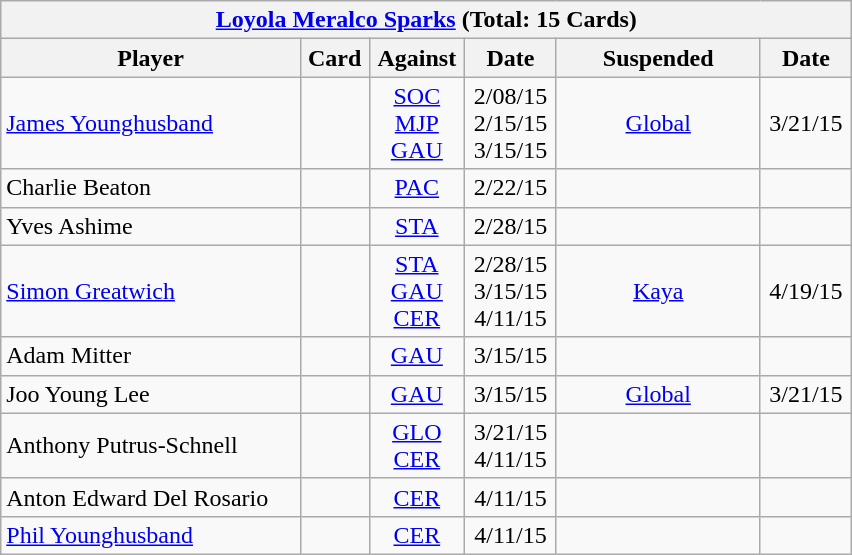<table class="wikitable collapsible collapsed">
<tr>
<th colspan="6" style="width:560px"><a href='#'>Loyola Meralco Sparks</a> (Total: 15 Cards)			</th>
</tr>
<tr>
<th style="width:180px">Player</th>
<th style="width: 30px">Card</th>
<th style="width: 50px">Against</th>
<th style="width: 50px">Date</th>
<th style="width:120px">Suspended</th>
<th style="width: 50px">Date</th>
</tr>
<tr>
<td style="text-align:left"> <a href='#'>James Younghusband</a></td>
<td style="text-align:center"><br><br></td>
<td style="text-align:center"><a href='#'>SOC</a><br><a href='#'>MJP</a><br><a href='#'>GAU</a></td>
<td style="text-align:center">2/08/15<br>2/15/15<br>3/15/15</td>
<td style="text-align:center"><a href='#'>Global</a></td>
<td style="text-align:center">3/21/15</td>
</tr>
<tr>
<td style="text-align:left"> Charlie Beaton</td>
<td style="text-align:center"></td>
<td style="text-align:center"><a href='#'>PAC</a></td>
<td style="text-align:center">2/22/15</td>
<td style="text-align:center"></td>
<td style="text-align:center"></td>
</tr>
<tr>
<td style="text-align:left"> Yves Ashime</td>
<td style="text-align:center"></td>
<td style="text-align:center"><a href='#'>STA</a></td>
<td style="text-align:center">2/28/15</td>
<td style="text-align:center"></td>
<td style="text-align:center"></td>
</tr>
<tr>
<td style="text-align:left"> <a href='#'>Simon Greatwich</a></td>
<td style="text-align:center"><br><br></td>
<td style="text-align:center"><a href='#'>STA</a><br><a href='#'>GAU</a><br><a href='#'>CER</a></td>
<td style="text-align:center">2/28/15<br>3/15/15<br>4/11/15</td>
<td style="text-align:center"><a href='#'>Kaya</a></td>
<td style="text-align:center">4/19/15</td>
</tr>
<tr>
<td style="text-align:left"> Adam Mitter</td>
<td style="text-align:center"></td>
<td style="text-align:center"><a href='#'>GAU</a></td>
<td style="text-align:center">3/15/15</td>
<td style="text-align:center"></td>
<td style="text-align:center"></td>
</tr>
<tr>
<td style="text-align:left"> Joo Young Lee</td>
<td style="text-align:center"></td>
<td style="text-align:center"><a href='#'>GAU</a></td>
<td style="text-align:center">3/15/15</td>
<td style="text-align:center"><a href='#'>Global</a></td>
<td style="text-align:center">3/21/15</td>
</tr>
<tr>
<td style="text-align:left"> Anthony Putrus-Schnell</td>
<td style="text-align:center"><br></td>
<td style="text-align:center"><a href='#'>GLO</a><br><a href='#'>CER</a></td>
<td style="text-align:center">3/21/15<br>4/11/15</td>
<td style="text-align:center"></td>
<td style="text-align:center"></td>
</tr>
<tr>
<td style="text-align:left"> Anton Edward Del Rosario</td>
<td style="text-align:center"><br></td>
<td style="text-align:center"><a href='#'>CER</a></td>
<td style="text-align:center">4/11/15</td>
<td style="text-align:center"></td>
<td style="text-align:center"></td>
</tr>
<tr>
<td style="text-align:left"> <a href='#'>Phil Younghusband</a></td>
<td style="text-align:center"></td>
<td style="text-align:center"><a href='#'>CER</a></td>
<td style="text-align:center">4/11/15</td>
<td style="text-align:center"></td>
<td style="text-align:center"></td>
</tr>
</table>
